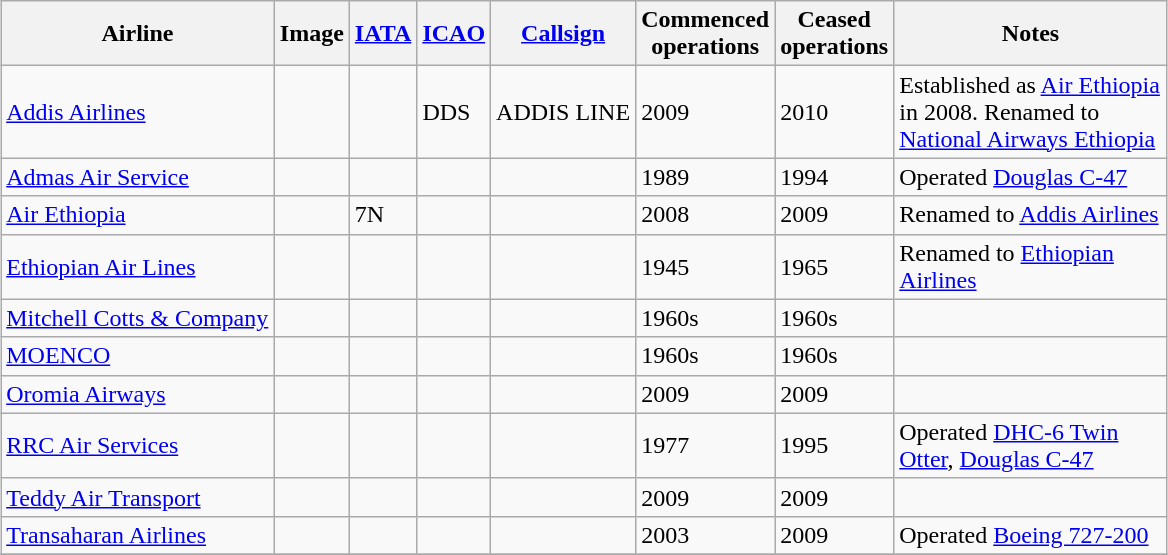<table class="wikitable sortable" style="border-collapse:collapse; margin:auto;" border="1" cellpadding="3">
<tr valign="middle">
<th style="width:175px;">Airline</th>
<th>Image</th>
<th><a href='#'>IATA</a></th>
<th><a href='#'>ICAO</a></th>
<th><a href='#'>Callsign</a></th>
<th>Commenced<br>operations</th>
<th>Ceased<br>operations</th>
<th style="width:175px;">Notes</th>
</tr>
<tr>
<td><a href='#'>Addis Airlines</a></td>
<td></td>
<td></td>
<td>DDS</td>
<td>ADDIS LINE</td>
<td>2009</td>
<td>2010</td>
<td>Established as <a href='#'>Air Ethiopia</a> in 2008. Renamed to <a href='#'>National Airways Ethiopia</a></td>
</tr>
<tr>
<td><a href='#'>Admas Air Service</a></td>
<td></td>
<td></td>
<td></td>
<td></td>
<td>1989</td>
<td>1994</td>
<td>Operated <a href='#'>Douglas C-47</a></td>
</tr>
<tr>
<td><a href='#'>Air Ethiopia</a></td>
<td></td>
<td>7N</td>
<td></td>
<td></td>
<td>2008</td>
<td>2009</td>
<td>Renamed to <a href='#'>Addis Airlines</a></td>
</tr>
<tr>
<td><a href='#'>Ethiopian Air Lines</a></td>
<td></td>
<td></td>
<td></td>
<td></td>
<td>1945</td>
<td>1965</td>
<td>Renamed to <a href='#'>Ethiopian Airlines</a></td>
</tr>
<tr>
<td><a href='#'>Mitchell Cotts & Company</a></td>
<td></td>
<td></td>
<td></td>
<td></td>
<td>1960s</td>
<td>1960s</td>
<td></td>
</tr>
<tr>
<td><a href='#'>MOENCO</a></td>
<td></td>
<td></td>
<td></td>
<td></td>
<td>1960s</td>
<td>1960s</td>
<td></td>
</tr>
<tr>
<td><a href='#'>Oromia Airways</a></td>
<td></td>
<td></td>
<td></td>
<td></td>
<td>2009</td>
<td>2009</td>
<td></td>
</tr>
<tr>
<td><a href='#'>RRC Air Services</a></td>
<td></td>
<td></td>
<td></td>
<td></td>
<td>1977</td>
<td>1995</td>
<td>Operated <a href='#'>DHC-6 Twin Otter</a>, <a href='#'>Douglas C-47</a></td>
</tr>
<tr>
<td><a href='#'>Teddy Air Transport</a></td>
<td></td>
<td></td>
<td></td>
<td></td>
<td>2009</td>
<td>2009</td>
<td></td>
</tr>
<tr>
<td><a href='#'>Transaharan Airlines</a></td>
<td></td>
<td></td>
<td></td>
<td></td>
<td>2003</td>
<td>2009</td>
<td>Operated <a href='#'>Boeing 727-200</a></td>
</tr>
<tr>
</tr>
</table>
